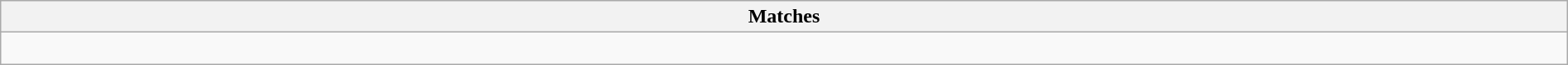<table class="wikitable collapsible collapsed" style="width:100%;">
<tr>
<th>Matches</th>
</tr>
<tr>
<td><br></td>
</tr>
</table>
